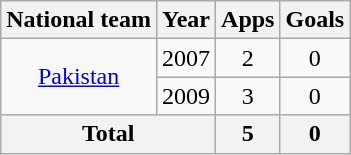<table class="wikitable" style="text-align:center">
<tr>
<th>National team</th>
<th>Year</th>
<th>Apps</th>
<th>Goals</th>
</tr>
<tr>
<td rowspan="2"><a href='#'>Pakistan</a></td>
<td>2007</td>
<td>2</td>
<td>0</td>
</tr>
<tr>
<td>2009</td>
<td>3</td>
<td>0</td>
</tr>
<tr>
<th colspan="2">Total</th>
<th>5</th>
<th>0</th>
</tr>
</table>
